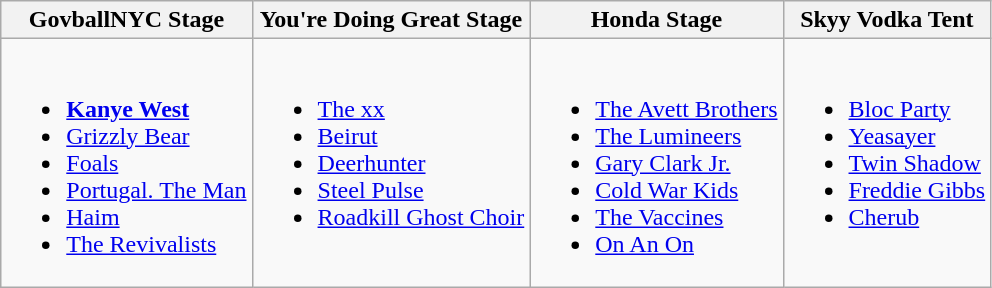<table class="wikitable">
<tr>
<th>GovballNYC Stage</th>
<th>You're Doing Great Stage</th>
<th>Honda Stage</th>
<th>Skyy Vodka Tent</th>
</tr>
<tr valign="top">
<td><br><ul><li><strong><a href='#'>Kanye West</a></strong></li><li><a href='#'>Grizzly Bear</a></li><li><a href='#'>Foals</a></li><li><a href='#'>Portugal. The Man</a></li><li><a href='#'>Haim</a></li><li><a href='#'>The Revivalists</a></li></ul></td>
<td><br><ul><li><a href='#'>The xx</a></li><li><a href='#'>Beirut</a></li><li><a href='#'>Deerhunter</a></li><li><a href='#'>Steel Pulse</a></li><li><a href='#'>Roadkill Ghost Choir</a></li></ul></td>
<td><br><ul><li><a href='#'>The Avett Brothers</a></li><li><a href='#'>The Lumineers</a></li><li><a href='#'>Gary Clark Jr.</a></li><li><a href='#'>Cold War Kids</a></li><li><a href='#'>The Vaccines</a></li><li><a href='#'>On An On</a></li></ul></td>
<td><br><ul><li><a href='#'>Bloc Party</a></li><li><a href='#'>Yeasayer</a></li><li><a href='#'>Twin Shadow</a></li><li><a href='#'>Freddie Gibbs</a></li><li><a href='#'>Cherub</a></li></ul></td>
</tr>
</table>
